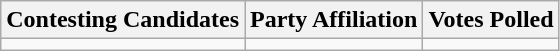<table class="wikitable sortable">
<tr>
<th>Contesting Candidates</th>
<th>Party Affiliation</th>
<th>Votes Polled</th>
</tr>
<tr>
<td></td>
<td></td>
<td></td>
</tr>
</table>
